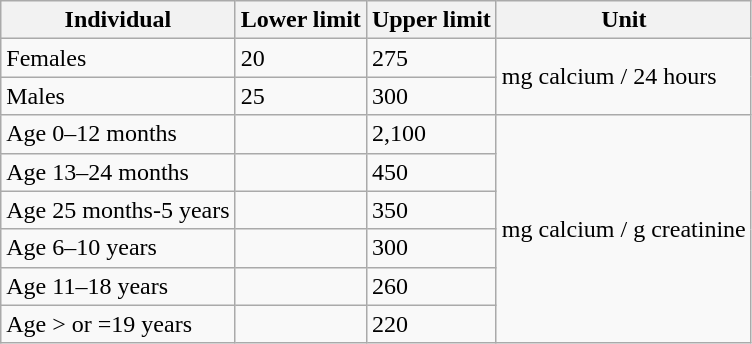<table class="wikitable">
<tr>
<th>Individual</th>
<th>Lower limit</th>
<th>Upper limit</th>
<th>Unit</th>
</tr>
<tr>
<td>Females</td>
<td>20</td>
<td>275</td>
<td rowspan=2>mg calcium / 24 hours</td>
</tr>
<tr>
<td>Males</td>
<td>25</td>
<td>300</td>
</tr>
<tr>
<td>Age 0–12 months</td>
<td></td>
<td>2,100</td>
<td rowspan=6>mg calcium / g creatinine</td>
</tr>
<tr>
<td>Age 13–24 months</td>
<td></td>
<td>450</td>
</tr>
<tr>
<td>Age 25 months-5 years</td>
<td></td>
<td>350</td>
</tr>
<tr>
<td>Age 6–10 years</td>
<td></td>
<td>300</td>
</tr>
<tr>
<td>Age 11–18 years</td>
<td></td>
<td>260</td>
</tr>
<tr>
<td>Age > or =19 years</td>
<td></td>
<td>220</td>
</tr>
</table>
